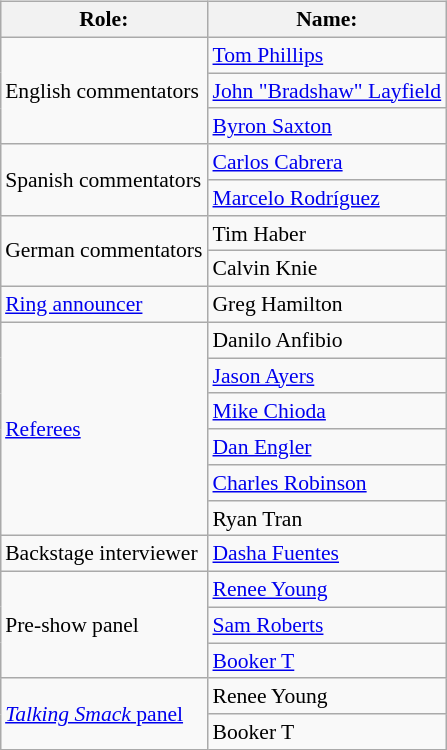<table class=wikitable style="font-size:90%; margin: 0.5em 0 0.5em 1em; float: right; clear: right;">
<tr>
<th>Role:</th>
<th>Name:</th>
</tr>
<tr>
<td rowspan=3>English commentators</td>
<td><a href='#'>Tom Phillips</a></td>
</tr>
<tr>
<td><a href='#'>John "Bradshaw" Layfield</a></td>
</tr>
<tr>
<td><a href='#'>Byron Saxton</a></td>
</tr>
<tr>
<td rowspan=2>Spanish commentators</td>
<td><a href='#'>Carlos Cabrera</a></td>
</tr>
<tr>
<td><a href='#'>Marcelo Rodríguez</a></td>
</tr>
<tr>
<td rowspan=2>German commentators</td>
<td>Tim Haber</td>
</tr>
<tr>
<td>Calvin Knie</td>
</tr>
<tr>
<td rowspan=1><a href='#'>Ring announcer</a></td>
<td>Greg Hamilton</td>
</tr>
<tr>
<td rowspan=6><a href='#'>Referees</a></td>
<td>Danilo Anfibio</td>
</tr>
<tr>
<td><a href='#'>Jason Ayers</a></td>
</tr>
<tr>
<td><a href='#'>Mike Chioda</a></td>
</tr>
<tr>
<td><a href='#'>Dan Engler</a></td>
</tr>
<tr>
<td><a href='#'>Charles Robinson</a></td>
</tr>
<tr>
<td>Ryan Tran</td>
</tr>
<tr>
<td rowspan=1>Backstage interviewer</td>
<td><a href='#'>Dasha Fuentes</a></td>
</tr>
<tr>
<td rowspan=3>Pre-show panel</td>
<td><a href='#'>Renee Young</a></td>
</tr>
<tr>
<td><a href='#'>Sam Roberts</a></td>
</tr>
<tr>
<td><a href='#'>Booker T</a></td>
</tr>
<tr>
<td rowspan=2><a href='#'><em>Talking Smack</em> panel</a></td>
<td>Renee Young</td>
</tr>
<tr>
<td>Booker T</td>
</tr>
</table>
